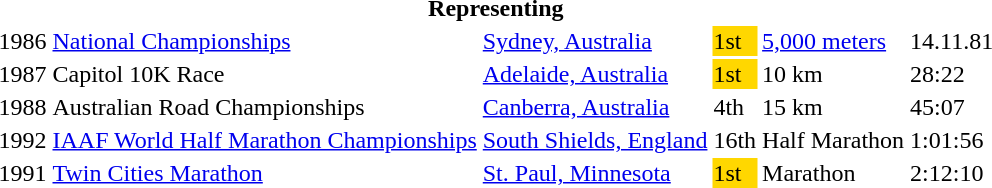<table>
<tr>
<th colspan="6">Representing </th>
</tr>
<tr>
<td>1986</td>
<td><a href='#'>National Championships</a></td>
<td><a href='#'>Sydney, Australia</a></td>
<td bgcolor="gold">1st</td>
<td><a href='#'>5,000 meters</a></td>
<td>14.11.81</td>
</tr>
<tr>
<td>1987</td>
<td>Capitol 10K Race</td>
<td><a href='#'>Adelaide, Australia</a></td>
<td bgcolor="gold">1st</td>
<td>10 km</td>
<td>28:22</td>
</tr>
<tr>
<td>1988</td>
<td>Australian Road Championships</td>
<td><a href='#'>Canberra, Australia</a></td>
<td>4th</td>
<td>15 km</td>
<td>45:07</td>
</tr>
<tr>
<td>1992</td>
<td><a href='#'>IAAF World Half Marathon Championships</a></td>
<td><a href='#'>South Shields, England</a></td>
<td>16th</td>
<td>Half Marathon</td>
<td>1:01:56</td>
</tr>
<tr>
<td>1991</td>
<td><a href='#'>Twin Cities Marathon</a></td>
<td><a href='#'>St. Paul, Minnesota</a></td>
<td bgcolor="gold">1st</td>
<td>Marathon</td>
<td>2:12:10</td>
</tr>
<tr>
</tr>
</table>
